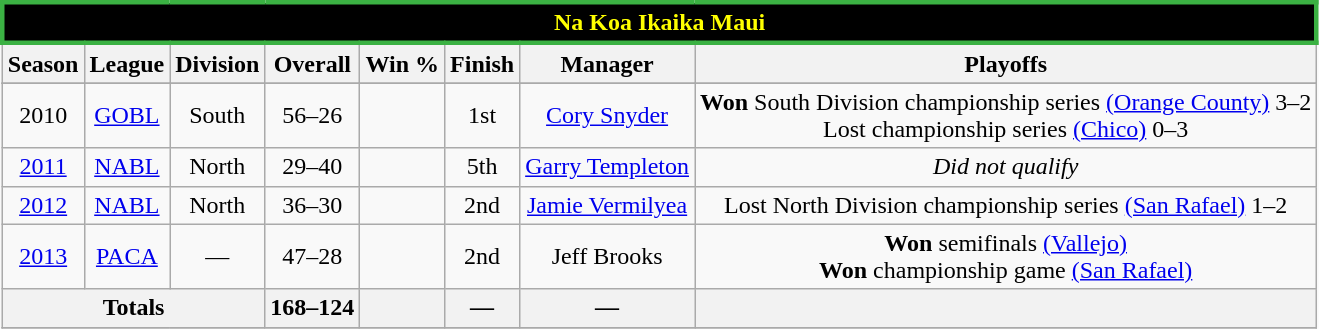<table class="wikitable">
<tr>
<td align="center" colspan="8" style="background: black; color:yellow; border:3px solid #3BB143"><strong>Na Koa Ikaika Maui</strong></td>
</tr>
<tr>
<th>Season</th>
<th>League</th>
<th>Division</th>
<th>Overall</th>
<th>Win %</th>
<th>Finish</th>
<th>Manager</th>
<th>Playoffs</th>
</tr>
<tr align="center">
</tr>
<tr align="center">
</tr>
<tr align="center">
<td>2010</td>
<td><a href='#'>GOBL</a></td>
<td>South</td>
<td>56–26</td>
<td></td>
<td>1st</td>
<td><a href='#'>Cory Snyder</a></td>
<td><strong>Won</strong> South Division championship series <a href='#'>(Orange County)</a> 3–2 <br> Lost championship series <a href='#'>(Chico)</a> 0–3</td>
</tr>
<tr align="center">
<td><a href='#'>2011</a></td>
<td><a href='#'>NABL</a></td>
<td>North</td>
<td>29–40</td>
<td></td>
<td>5th</td>
<td><a href='#'>Garry Templeton</a></td>
<td><em>Did not qualify</em></td>
</tr>
<tr align="center">
<td><a href='#'>2012</a></td>
<td><a href='#'>NABL</a></td>
<td>North</td>
<td>36–30</td>
<td></td>
<td>2nd</td>
<td><a href='#'>Jamie Vermilyea</a></td>
<td>Lost North Division championship series <a href='#'>(San Rafael)</a> 1–2</td>
</tr>
<tr align="center">
<td><a href='#'>2013</a></td>
<td><a href='#'>PACA</a></td>
<td>—</td>
<td>47–28</td>
<td></td>
<td>2nd</td>
<td>Jeff Brooks</td>
<td><strong>Won</strong> semifinals <a href='#'>(Vallejo)</a> <br> <strong>Won</strong> championship game <a href='#'>(San Rafael)</a></td>
</tr>
<tr align="center">
<th colspan="3">Totals</th>
<th>168–124</th>
<th></th>
<th>—</th>
<th>—</th>
<th></th>
</tr>
<tr>
</tr>
</table>
